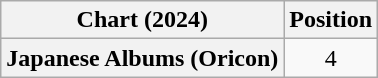<table class="wikitable plainrowheaders" style="text-align:center">
<tr>
<th scope="col">Chart (2024)</th>
<th scope="col">Position</th>
</tr>
<tr>
<th scope="row">Japanese Albums (Oricon)</th>
<td>4</td>
</tr>
</table>
